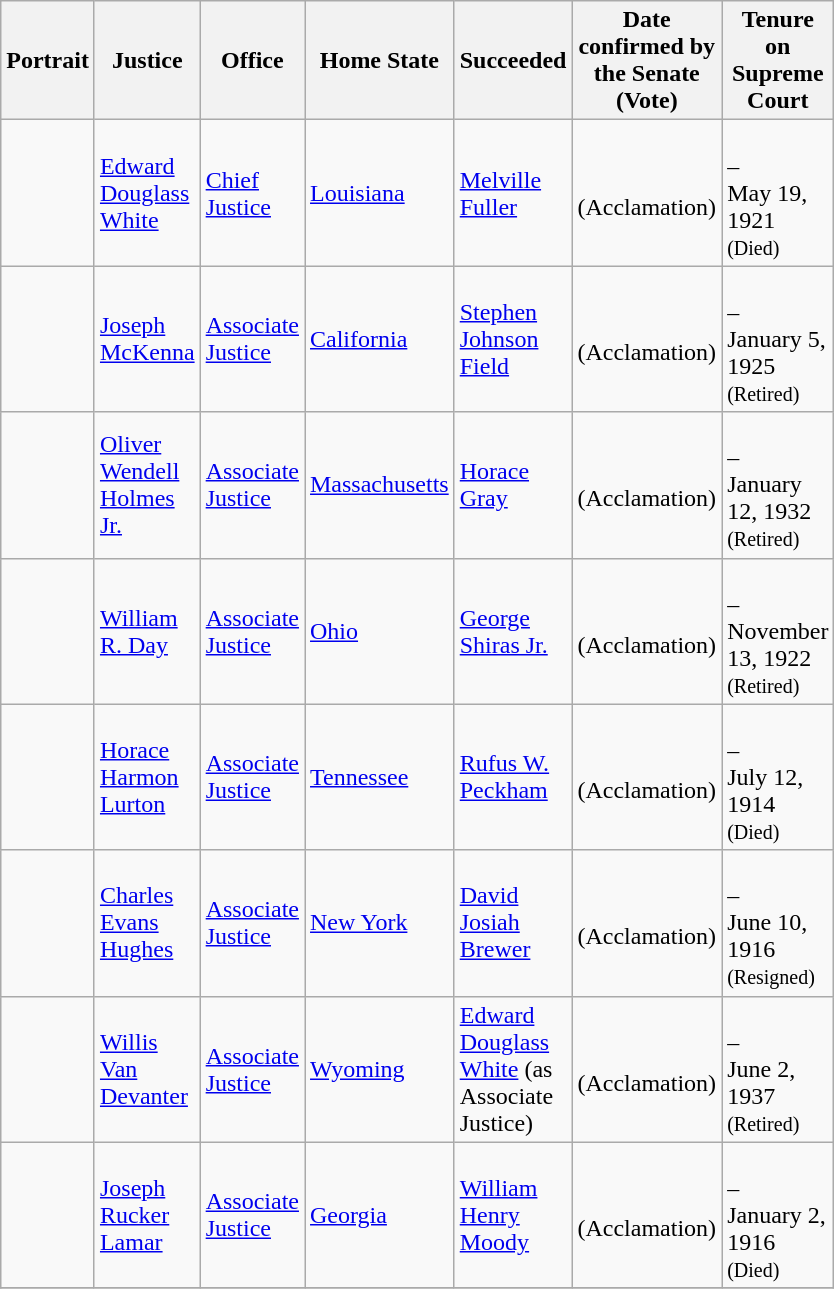<table class="wikitable sortable">
<tr>
<th scope="col" style="width: 10px;">Portrait</th>
<th scope="col" style="width: 10px;">Justice</th>
<th scope="col" style="width: 10px;">Office</th>
<th scope="col" style="width: 10px;">Home State</th>
<th scope="col" style="width: 10px;">Succeeded</th>
<th scope="col" style="width: 10px;">Date confirmed by the Senate<br>(Vote)</th>
<th scope="col" style="width: 10px;">Tenure on Supreme Court</th>
</tr>
<tr>
<td></td>
<td><a href='#'>Edward Douglass White</a></td>
<td><a href='#'>Chief Justice</a></td>
<td><a href='#'>Louisiana</a></td>
<td><a href='#'>Melville Fuller</a></td>
<td><br>(Acclamation)</td>
<td><br>–<br>May 19, 1921<br><small>(Died)</small></td>
</tr>
<tr>
<td></td>
<td><a href='#'>Joseph McKenna</a></td>
<td><a href='#'>Associate Justice</a></td>
<td><a href='#'>California</a></td>
<td><a href='#'>Stephen Johnson Field</a></td>
<td><br>(Acclamation)</td>
<td><br>–<br>January 5, 1925<br><small>(Retired)</small></td>
</tr>
<tr>
<td></td>
<td><a href='#'>Oliver Wendell Holmes Jr.</a></td>
<td><a href='#'>Associate Justice</a></td>
<td><a href='#'>Massachusetts</a></td>
<td><a href='#'>Horace Gray</a></td>
<td><br>(Acclamation)</td>
<td><br>–<br>January 12, 1932<br><small>(Retired)</small></td>
</tr>
<tr>
<td></td>
<td><a href='#'>William R. Day</a></td>
<td><a href='#'>Associate Justice</a></td>
<td><a href='#'>Ohio</a></td>
<td><a href='#'>George Shiras Jr.</a></td>
<td><br>(Acclamation)</td>
<td><br>–<br>November 13, 1922<br><small>(Retired)</small></td>
</tr>
<tr>
<td></td>
<td><a href='#'>Horace Harmon Lurton</a></td>
<td><a href='#'>Associate Justice</a></td>
<td><a href='#'>Tennessee</a></td>
<td><a href='#'>Rufus W. Peckham</a></td>
<td><br>(Acclamation)</td>
<td><br>–<br>July 12, 1914<br><small>(Died)</small></td>
</tr>
<tr>
<td></td>
<td><a href='#'>Charles Evans Hughes</a></td>
<td><a href='#'>Associate Justice</a></td>
<td><a href='#'>New York</a></td>
<td><a href='#'>David Josiah Brewer</a></td>
<td><br>(Acclamation)</td>
<td><br>–<br>June 10, 1916<br><small>(Resigned)</small></td>
</tr>
<tr>
<td></td>
<td><a href='#'>Willis Van Devanter</a></td>
<td><a href='#'>Associate Justice</a></td>
<td><a href='#'>Wyoming</a></td>
<td><a href='#'>Edward Douglass White</a> (as Associate Justice)</td>
<td><br>(Acclamation)</td>
<td><br>–<br>June 2, 1937<br><small>(Retired)</small></td>
</tr>
<tr>
<td></td>
<td><a href='#'>Joseph Rucker Lamar</a></td>
<td><a href='#'>Associate Justice</a></td>
<td><a href='#'>Georgia</a></td>
<td><a href='#'>William Henry Moody</a></td>
<td><br>(Acclamation)</td>
<td><br>–<br>January 2, 1916<br><small>(Died)</small></td>
</tr>
<tr>
</tr>
</table>
